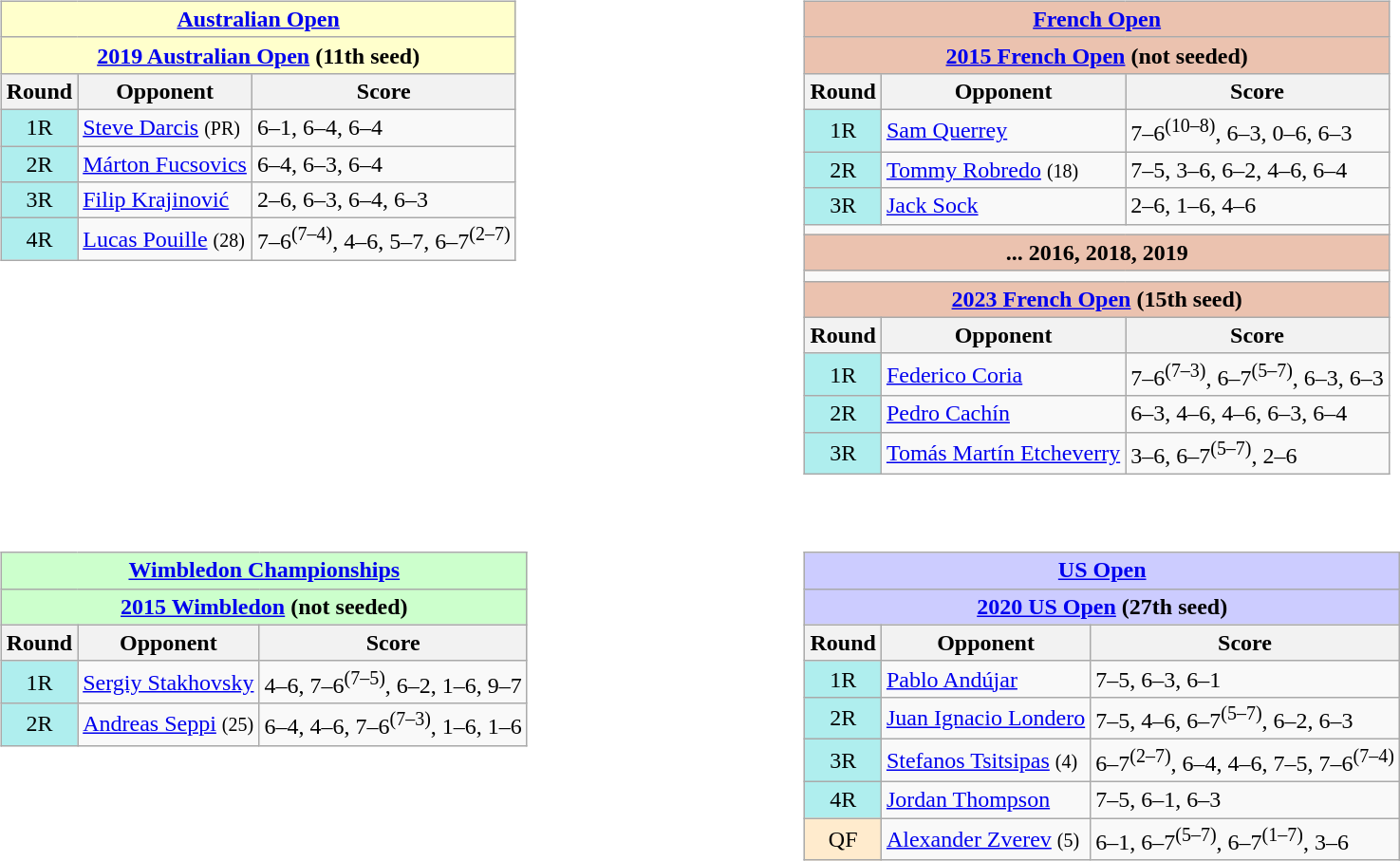<table style=width:95%>
<tr valign=top>
<td><br><table class="wikitable" style=float:left>
<tr>
<th colspan=3 style="background:#ffc;"><a href='#'>Australian Open</a></th>
</tr>
<tr>
<th colspan=3 style="background:#ffc;"><a href='#'>2019 Australian Open</a> (11th seed)</th>
</tr>
<tr>
<th>Round</th>
<th>Opponent</th>
<th>Score</th>
</tr>
<tr>
<td style="text-align:center; background:#afeeee;">1R</td>
<td> <a href='#'>Steve Darcis</a> <small>(PR)</small></td>
<td>6–1, 6–4, 6–4</td>
</tr>
<tr>
<td style="text-align:center; background:#afeeee;">2R</td>
<td> <a href='#'>Márton Fucsovics</a></td>
<td>6–4, 6–3, 6–4</td>
</tr>
<tr>
<td style="text-align:center; background:#afeeee;">3R</td>
<td> <a href='#'>Filip Krajinović</a></td>
<td>2–6, 6–3, 6–4, 6–3</td>
</tr>
<tr>
<td style="text-align:center; background:#afeeee;">4R</td>
<td> <a href='#'>Lucas Pouille</a> <small>(28)</small></td>
<td>7–6<sup>(7–4)</sup>, 4–6, 5–7, 6–7<sup>(2–7)</sup></td>
</tr>
</table>
</td>
<td><br><table class="wikitable" style=float:left>
<tr>
<th colspan=3 style="background:#ebc2af;"><a href='#'>French Open</a></th>
</tr>
<tr>
<th colspan=3 style="background:#ebc2af;"><a href='#'>2015 French Open</a> (not seeded)</th>
</tr>
<tr>
<th>Round</th>
<th>Opponent</th>
<th>Score</th>
</tr>
<tr>
<td style="text-align:center; background:#afeeee;">1R</td>
<td> <a href='#'>Sam Querrey</a></td>
<td>7–6<sup>(10–8)</sup>, 6–3, 0–6, 6–3</td>
</tr>
<tr>
<td style="text-align:center; background:#afeeee;">2R</td>
<td> <a href='#'>Tommy Robredo</a> <small>(18)</small></td>
<td>7–5, 3–6, 6–2, 4–6, 6–4</td>
</tr>
<tr>
<td style="text-align:center; background:#afeeee;">3R</td>
<td> <a href='#'>Jack Sock</a></td>
<td>2–6, 1–6, 4–6</td>
</tr>
<tr>
<td colspan=3></td>
</tr>
<tr>
<th colspan=3 style="background:#ebc2af;">... 2016, 2018, 2019</th>
</tr>
<tr>
<td colspan=3></td>
</tr>
<tr>
<th colspan=3 style="background:#ebc2af;"><a href='#'>2023 French Open</a> (15th seed)</th>
</tr>
<tr>
<th>Round</th>
<th>Opponent</th>
<th>Score</th>
</tr>
<tr>
<td style="text-align:center; background:#afeeee;">1R</td>
<td> <a href='#'>Federico Coria</a></td>
<td>7–6<sup>(7–3)</sup>, 6–7<sup>(5–7)</sup>, 6–3, 6–3</td>
</tr>
<tr>
<td style="text-align:center; background:#afeeee;">2R</td>
<td> <a href='#'>Pedro Cachín</a></td>
<td>6–3, 4–6, 4–6, 6–3, 6–4</td>
</tr>
<tr>
<td style="text-align:center; background:#afeeee;">3R</td>
<td> <a href='#'>Tomás Martín Etcheverry</a></td>
<td>3–6, 6–7<sup>(5–7)</sup>, 2–6</td>
</tr>
</table>
</td>
</tr>
<tr valign=top>
<td><br><table class="wikitable" style=float:left>
<tr>
<th colspan=3 style="background:#cfc;"><a href='#'>Wimbledon Championships</a></th>
</tr>
<tr>
<th colspan=3 style="background:#cfc;"><a href='#'>2015 Wimbledon</a> (not seeded)</th>
</tr>
<tr>
<th>Round</th>
<th>Opponent</th>
<th>Score</th>
</tr>
<tr>
<td style="text-align:center; background:#afeeee;">1R</td>
<td> <a href='#'>Sergiy Stakhovsky</a></td>
<td>4–6, 7–6<sup>(7–5)</sup>, 6–2, 1–6, 9–7</td>
</tr>
<tr>
<td style="text-align:center; background:#afeeee;">2R</td>
<td> <a href='#'>Andreas Seppi</a> <small>(25)</small></td>
<td>6–4, 4–6, 7–6<sup>(7–3)</sup>, 1–6, 1–6</td>
</tr>
</table>
</td>
<td><br><table class="wikitable" style=float:left>
<tr>
<th colspan=3 style="background:#ccf;"><a href='#'>US Open</a></th>
</tr>
<tr>
<th colspan=3 style="background:#ccf;"><a href='#'>2020 US Open</a> (27th seed)</th>
</tr>
<tr>
<th>Round</th>
<th>Opponent</th>
<th>Score</th>
</tr>
<tr>
<td style="text-align:center; background:#afeeee;">1R</td>
<td> <a href='#'>Pablo Andújar</a></td>
<td>7–5, 6–3, 6–1</td>
</tr>
<tr>
<td style="text-align:center; background:#afeeee;">2R</td>
<td> <a href='#'>Juan Ignacio Londero</a></td>
<td>7–5, 4–6, 6–7<sup>(5–7)</sup>, 6–2, 6–3</td>
</tr>
<tr>
<td style="text-align:center; background:#afeeee;">3R</td>
<td> <a href='#'>Stefanos Tsitsipas</a> <small>(4)</small></td>
<td>6–7<sup>(2–7)</sup>, 6–4, 4–6, 7–5, 7–6<sup>(7–4)</sup></td>
</tr>
<tr>
<td style="text-align:center; background:#afeeee;">4R</td>
<td> <a href='#'>Jordan Thompson</a></td>
<td>7–5, 6–1, 6–3</td>
</tr>
<tr>
<td style="text-align:center; background:#ffebcd;">QF</td>
<td> <a href='#'>Alexander Zverev</a> <small>(5)</small></td>
<td>6–1, 6–7<sup>(5–7)</sup>, 6–7<sup>(1–7)</sup>, 3–6</td>
</tr>
</table>
</td>
</tr>
</table>
